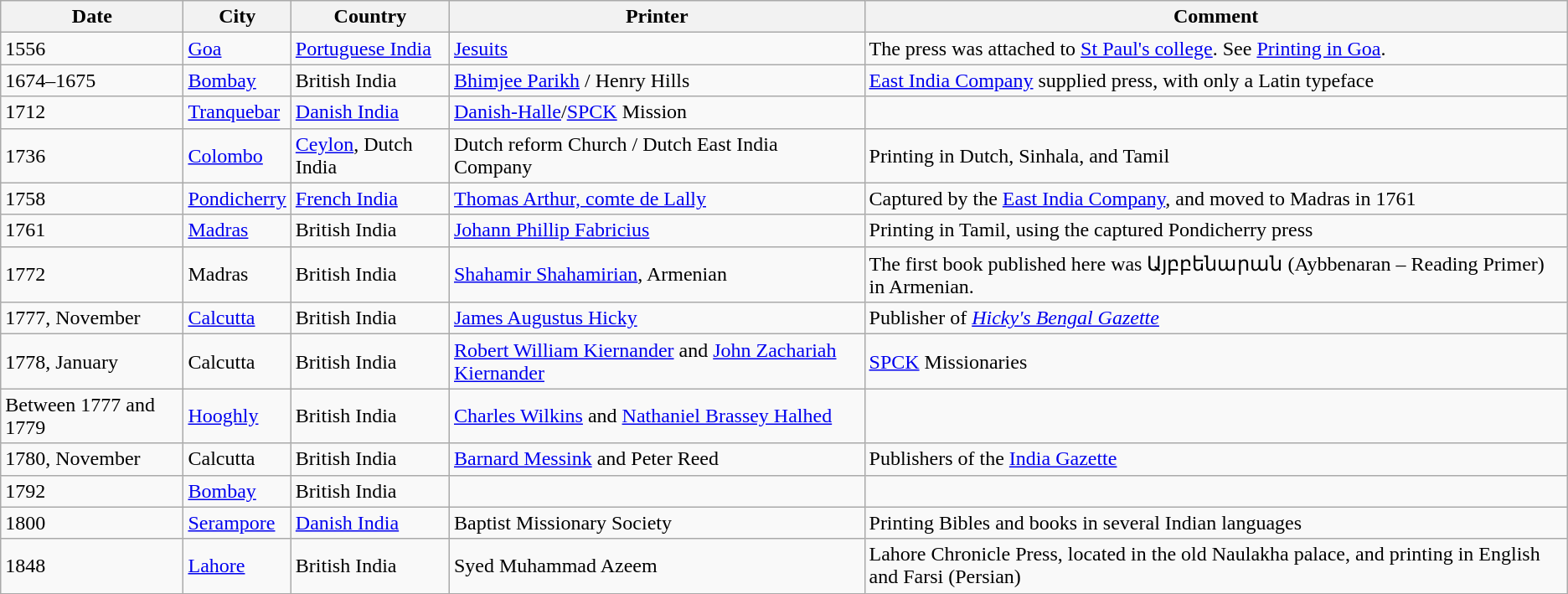<table class="wikitable">
<tr>
<th>Date</th>
<th>City</th>
<th>Country</th>
<th>Printer</th>
<th>Comment</th>
</tr>
<tr>
<td>1556</td>
<td><a href='#'>Goa</a></td>
<td><a href='#'>Portuguese India</a></td>
<td><a href='#'>Jesuits</a></td>
<td>The press was attached to <a href='#'>St Paul's college</a>. See <a href='#'>Printing in Goa</a>.</td>
</tr>
<tr>
<td>1674–1675</td>
<td><a href='#'>Bombay</a></td>
<td>British India</td>
<td><a href='#'>Bhimjee Parikh</a> / Henry Hills</td>
<td><a href='#'>East India Company</a> supplied press, with only a Latin typeface</td>
</tr>
<tr>
<td>1712</td>
<td><a href='#'>Tranquebar</a></td>
<td><a href='#'>Danish India</a></td>
<td><a href='#'>Danish-Halle</a>/<a href='#'>SPCK</a> Mission</td>
<td></td>
</tr>
<tr>
<td>1736</td>
<td><a href='#'>Colombo</a></td>
<td><a href='#'>Ceylon</a>, Dutch India</td>
<td>Dutch reform Church / Dutch East India Company</td>
<td>Printing in Dutch, Sinhala, and Tamil</td>
</tr>
<tr>
<td>1758</td>
<td><a href='#'>Pondicherry</a></td>
<td><a href='#'>French India</a></td>
<td><a href='#'>Thomas Arthur, comte de Lally</a></td>
<td>Captured by the <a href='#'>East India Company</a>, and moved to Madras in 1761</td>
</tr>
<tr>
<td>1761</td>
<td><a href='#'>Madras</a></td>
<td>British India</td>
<td><a href='#'>Johann Phillip Fabricius</a></td>
<td>Printing in Tamil, using the captured Pondicherry press</td>
</tr>
<tr>
<td>1772</td>
<td>Madras</td>
<td>British India</td>
<td><a href='#'>Shahamir Shahamirian</a>, Armenian</td>
<td>The first book published here was Այբբենարան (Aybbenaran – Reading Primer) in Armenian.</td>
</tr>
<tr>
<td>1777, November</td>
<td><a href='#'>Calcutta</a></td>
<td>British India</td>
<td><a href='#'>James Augustus Hicky</a></td>
<td>Publisher of <em><a href='#'>Hicky's Bengal Gazette</a></em></td>
</tr>
<tr>
<td>1778, January</td>
<td>Calcutta</td>
<td>British India</td>
<td><a href='#'>Robert William Kiernander</a> and <a href='#'>John Zachariah Kiernander</a></td>
<td><a href='#'>SPCK</a> Missionaries</td>
</tr>
<tr>
<td>Between 1777 and 1779</td>
<td><a href='#'>Hooghly</a></td>
<td>British India</td>
<td><a href='#'>Charles Wilkins</a> and <a href='#'>Nathaniel Brassey Halhed</a></td>
<td></td>
</tr>
<tr>
<td>1780, November</td>
<td>Calcutta</td>
<td>British India</td>
<td><a href='#'>Barnard Messink</a> and Peter Reed</td>
<td>Publishers of the <a href='#'>India Gazette</a></td>
</tr>
<tr>
<td>1792</td>
<td><a href='#'>Bombay</a></td>
<td>British India</td>
<td></td>
<td></td>
</tr>
<tr>
<td>1800</td>
<td><a href='#'>Serampore</a></td>
<td><a href='#'>Danish India</a></td>
<td>Baptist Missionary Society</td>
<td>Printing Bibles and books in several Indian languages</td>
</tr>
<tr>
<td>1848</td>
<td><a href='#'>Lahore</a></td>
<td>British India</td>
<td>Syed Muhammad Azeem</td>
<td>Lahore Chronicle Press, located in the old Naulakha palace, and printing in English and Farsi (Persian)</td>
</tr>
</table>
